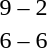<table style="text-align:center">
<tr>
<th width=200></th>
<th width=100></th>
<th width=200></th>
</tr>
<tr>
<td align=right><strong></strong></td>
<td>9 – 2</td>
<td align=left></td>
</tr>
<tr>
<td align=right><strong></strong></td>
<td>6 – 6</td>
<td align=left><strong></strong></td>
</tr>
</table>
